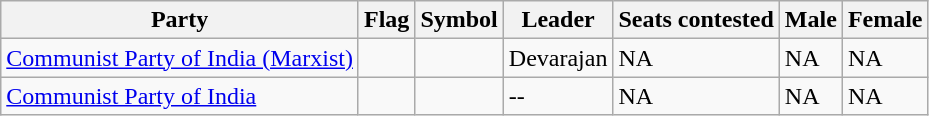<table class="wikitable collapsible">
<tr>
<th>Party</th>
<th>Flag</th>
<th>Symbol</th>
<th>Leader</th>
<th>Seats contested</th>
<th>Male</th>
<th>Female</th>
</tr>
<tr>
<td><a href='#'>Communist Party of India (Marxist)</a></td>
<td></td>
<td></td>
<td>Devarajan</td>
<td>NA</td>
<td>NA</td>
<td>NA</td>
</tr>
<tr>
<td><a href='#'>Communist Party of India</a></td>
<td></td>
<td></td>
<td>--</td>
<td>NA</td>
<td>NA</td>
<td>NA</td>
</tr>
</table>
